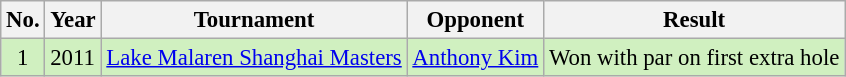<table class="wikitable" style="font-size:95%;">
<tr>
<th>No.</th>
<th>Year</th>
<th>Tournament</th>
<th>Opponent</th>
<th>Result</th>
</tr>
<tr style="background:#D0F0C0;">
<td align=center>1</td>
<td>2011</td>
<td><a href='#'>Lake Malaren Shanghai Masters</a></td>
<td> <a href='#'>Anthony Kim</a></td>
<td>Won with par on first extra hole</td>
</tr>
</table>
